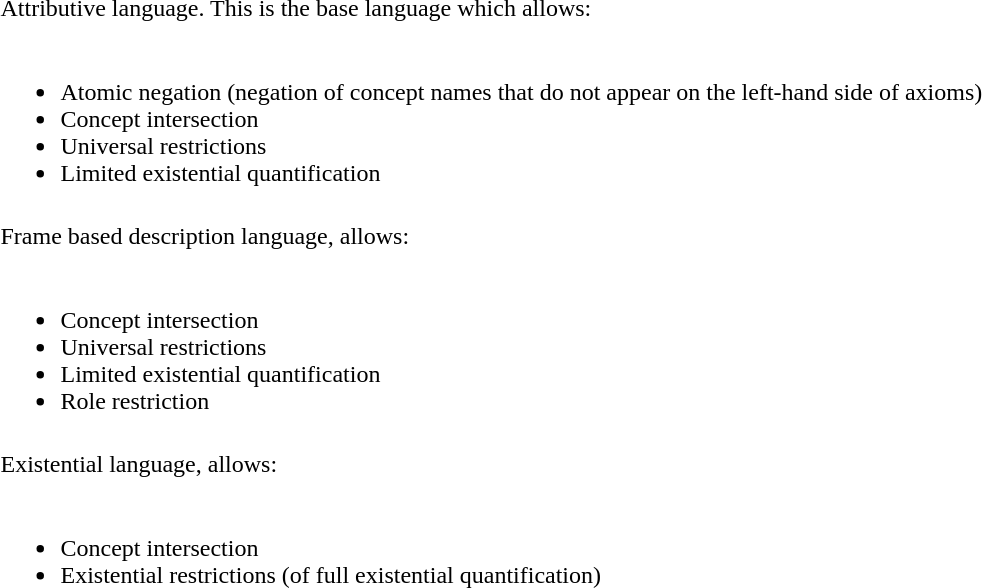<table>
<tr>
<td></td>
<td>Attributive language. This is the base language which allows:</td>
</tr>
<tr>
<td></td>
<td><br><ul><li>Atomic negation (negation of concept names that do not appear on the left-hand side of axioms)</li><li>Concept intersection</li><li>Universal restrictions</li><li>Limited existential quantification</li></ul></td>
</tr>
<tr>
<td></td>
<td></td>
</tr>
<tr>
<td></td>
<td>Frame based description language, allows:</td>
</tr>
<tr>
<td></td>
<td><br><ul><li>Concept intersection</li><li>Universal restrictions</li><li>Limited existential quantification</li><li>Role restriction</li></ul></td>
</tr>
<tr>
<td></td>
<td></td>
</tr>
<tr>
<td></td>
<td>Existential language, allows:</td>
</tr>
<tr>
<td></td>
<td><br><ul><li>Concept intersection</li><li>Existential restrictions (of full existential quantification)</li></ul></td>
</tr>
</table>
